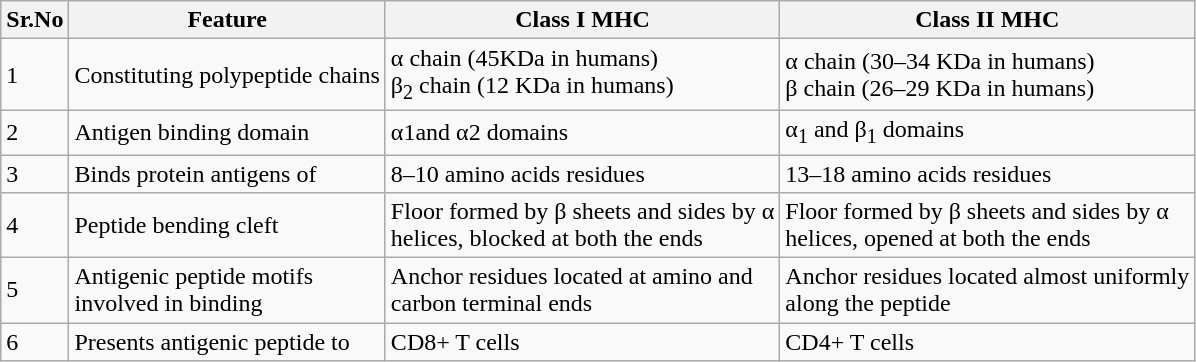<table class="wikitable">
<tr>
<th>Sr.No</th>
<th>Feature</th>
<th>Class I MHC</th>
<th>Class II MHC</th>
</tr>
<tr>
<td>1</td>
<td>Constituting polypeptide chains</td>
<td>α chain (45KDa in humans)<br>β<sub>2</sub> chain (12 KDa in humans)</td>
<td>α chain (30–34 KDa in humans)<br>β chain (26–29 KDa in humans)</td>
</tr>
<tr>
<td>2</td>
<td>Antigen binding domain</td>
<td>α1and α2 domains</td>
<td>α<sub>1</sub> and β<sub>1</sub> domains</td>
</tr>
<tr>
<td>3</td>
<td>Binds protein antigens of</td>
<td>8–10 amino acids residues</td>
<td>13–18 amino acids residues</td>
</tr>
<tr>
<td>4</td>
<td>Peptide bending cleft</td>
<td>Floor formed by β sheets and sides by α<br>helices, blocked at both the ends</td>
<td>Floor formed by β sheets and sides by α<br>helices, opened at both the ends</td>
</tr>
<tr>
<td>5</td>
<td>Antigenic peptide motifs<br>involved in binding</td>
<td>Anchor residues located at amino and<br>carbon terminal ends</td>
<td>Anchor residues located almost uniformly<br>along the peptide</td>
</tr>
<tr>
<td>6</td>
<td>Presents antigenic peptide to</td>
<td>CD8+ T cells</td>
<td>CD4+ T cells</td>
</tr>
</table>
